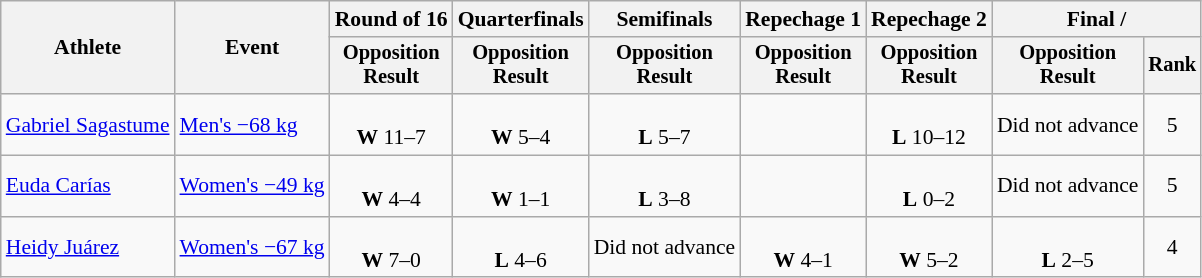<table class="wikitable" style="font-size:90%;">
<tr>
<th rowspan=2>Athlete</th>
<th rowspan=2>Event</th>
<th>Round of 16</th>
<th>Quarterfinals</th>
<th>Semifinals</th>
<th>Repechage 1</th>
<th>Repechage 2</th>
<th colspan=2>Final / </th>
</tr>
<tr style="font-size:95%">
<th>Opposition<br>Result</th>
<th>Opposition<br>Result</th>
<th>Opposition<br>Result</th>
<th>Opposition<br>Result</th>
<th>Opposition<br>Result</th>
<th>Opposition<br>Result</th>
<th>Rank</th>
</tr>
<tr align=center>
<td align=left><a href='#'>Gabriel Sagastume</a></td>
<td align=left><a href='#'>Men's −68 kg</a></td>
<td><br><strong>W</strong> 11–7</td>
<td><br><strong>W</strong> 5–4</td>
<td><br><strong>L</strong> 5–7</td>
<td></td>
<td><br><strong>L</strong> 10–12</td>
<td>Did not advance</td>
<td>5</td>
</tr>
<tr align=center>
<td align=left><a href='#'>Euda Carías</a></td>
<td align=left><a href='#'>Women's −49 kg</a></td>
<td><br><strong>W</strong> 4–4 </td>
<td><br><strong>W</strong> 1–1 </td>
<td><br><strong>L</strong> 3–8</td>
<td></td>
<td><br><strong>L</strong> 0–2</td>
<td>Did not advance</td>
<td>5</td>
</tr>
<tr align=center>
<td align=left><a href='#'>Heidy Juárez</a></td>
<td align=left><a href='#'>Women's −67 kg</a></td>
<td><br><strong>W</strong> 7–0</td>
<td><br><strong>L</strong> 4–6</td>
<td>Did not advance</td>
<td><br><strong>W</strong> 4–1</td>
<td><br><strong>W</strong> 5–2</td>
<td><br><strong>L</strong> 2–5</td>
<td>4</td>
</tr>
</table>
